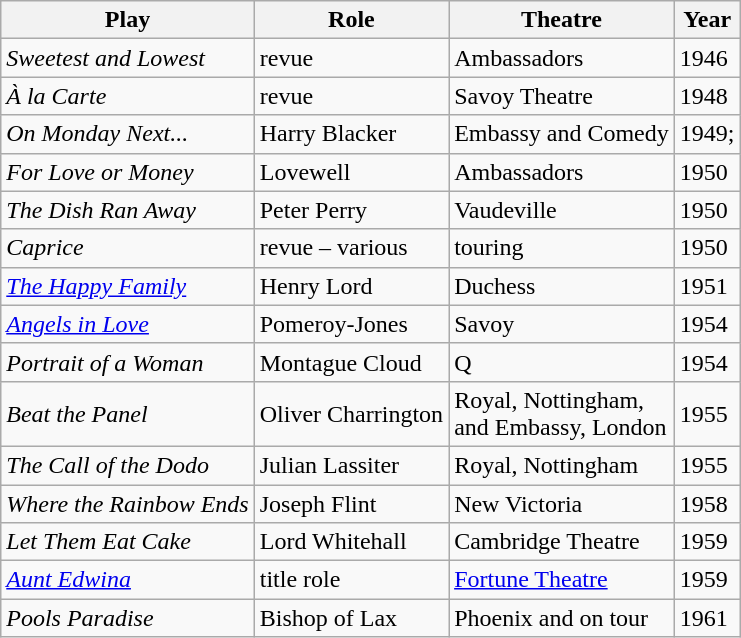<table class="wikitable plainrowheaders" style="text-align: left; margin-right: 0;">
<tr>
<th scope="col">Play</th>
<th scope="col">Role</th>
<th scope="col">Theatre</th>
<th scope="col">Year</th>
</tr>
<tr>
<td><em>Sweetest and Lowest</em></td>
<td>revue</td>
<td>Ambassadors</td>
<td>1946</td>
</tr>
<tr>
<td><em>À la Carte</em></td>
<td>revue</td>
<td>Savoy Theatre</td>
<td>1948</td>
</tr>
<tr>
<td><em>On Monday Next...</em></td>
<td>Harry Blacker</td>
<td>Embassy and Comedy</td>
<td>1949;</td>
</tr>
<tr>
<td><em>For Love or Money</em></td>
<td>Lovewell</td>
<td>Ambassadors</td>
<td>1950</td>
</tr>
<tr>
<td><em>The Dish Ran Away</em></td>
<td>Peter Perry</td>
<td>Vaudeville</td>
<td>1950</td>
</tr>
<tr>
<td><em>Caprice</em></td>
<td>revue – various</td>
<td>touring</td>
<td>1950</td>
</tr>
<tr>
<td><em><a href='#'>The Happy Family</a></em></td>
<td>Henry Lord</td>
<td>Duchess</td>
<td>1951</td>
</tr>
<tr>
<td><em><a href='#'>Angels in Love</a></em></td>
<td>Pomeroy-Jones</td>
<td>Savoy</td>
<td>1954</td>
</tr>
<tr>
<td><em>Portrait of a Woman</em></td>
<td>Montague Cloud</td>
<td>Q</td>
<td>1954</td>
</tr>
<tr>
<td><em>Beat the Panel</em></td>
<td>Oliver Charrington</td>
<td>Royal, Nottingham,<br>and Embassy, London</td>
<td>1955</td>
</tr>
<tr>
<td><em>The Call of the Dodo</em></td>
<td>Julian Lassiter</td>
<td>Royal, Nottingham</td>
<td>1955</td>
</tr>
<tr>
<td><em>Where the Rainbow Ends</em></td>
<td>Joseph Flint</td>
<td>New Victoria</td>
<td>1958</td>
</tr>
<tr>
<td><em>Let Them Eat Cake</em></td>
<td>Lord Whitehall</td>
<td>Cambridge Theatre</td>
<td>1959</td>
</tr>
<tr>
<td><em><a href='#'>Aunt Edwina</a></em></td>
<td>title role</td>
<td><a href='#'>Fortune Theatre</a></td>
<td>1959</td>
</tr>
<tr>
<td><em>Pools Paradise</em></td>
<td>Bishop of Lax</td>
<td>Phoenix and on tour</td>
<td>1961</td>
</tr>
</table>
